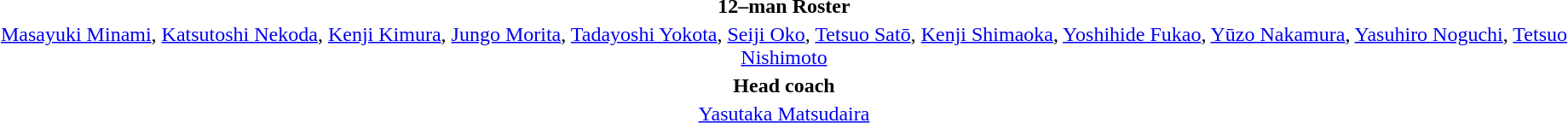<table style="text-align:center; margin-top:2em; margin-left:auto; margin-right:auto">
<tr>
<td><strong>12–man Roster</strong></td>
</tr>
<tr>
<td><a href='#'>Masayuki Minami</a>, <a href='#'>Katsutoshi Nekoda</a>, <a href='#'>Kenji Kimura</a>, <a href='#'>Jungo Morita</a>, <a href='#'>Tadayoshi Yokota</a>, <a href='#'>Seiji Oko</a>, <a href='#'>Tetsuo Satō</a>, <a href='#'>Kenji Shimaoka</a>, <a href='#'>Yoshihide Fukao</a>, <a href='#'>Yūzo Nakamura</a>, <a href='#'>Yasuhiro Noguchi</a>, <a href='#'>Tetsuo Nishimoto</a></td>
</tr>
<tr>
<td><strong>Head coach</strong></td>
</tr>
<tr>
<td><a href='#'>Yasutaka Matsudaira</a></td>
</tr>
</table>
